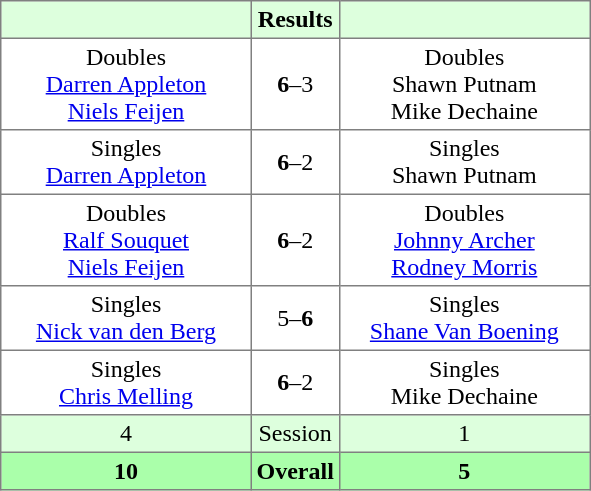<table border="1" cellpadding="3" style="border-collapse: collapse;">
<tr bgcolor="#ddffdd">
<th width="160"></th>
<th>Results</th>
<th width="160"></th>
</tr>
<tr>
<td align="center">Doubles<br><a href='#'>Darren Appleton</a><br><a href='#'>Niels Feijen</a></td>
<td align="center"><strong>6</strong>–3</td>
<td align="center">Doubles<br>Shawn Putnam<br>Mike Dechaine</td>
</tr>
<tr>
<td align="center">Singles<br><a href='#'>Darren Appleton</a></td>
<td align="center"><strong>6</strong>–2</td>
<td align="center">Singles<br>Shawn Putnam</td>
</tr>
<tr>
<td align="center">Doubles<br><a href='#'>Ralf Souquet</a><br><a href='#'>Niels Feijen</a></td>
<td align="center"><strong>6</strong>–2</td>
<td align="center">Doubles<br><a href='#'>Johnny Archer</a><br><a href='#'>Rodney Morris</a></td>
</tr>
<tr>
<td align="center">Singles<br><a href='#'>Nick van den Berg</a></td>
<td align="center">5–<strong>6</strong></td>
<td align="center">Singles<br><a href='#'>Shane Van Boening</a></td>
</tr>
<tr>
<td align="center">Singles<br><a href='#'>Chris Melling</a></td>
<td align="center"><strong>6</strong>–2</td>
<td align="center">Singles<br>Mike Dechaine</td>
</tr>
<tr bgcolor="#ddffdd">
<td align="center">4</td>
<td align="center">Session</td>
<td align="center">1</td>
</tr>
<tr bgcolor="#aaffaa">
<th align="center">10</th>
<th align="center">Overall</th>
<th align="center">5</th>
</tr>
</table>
